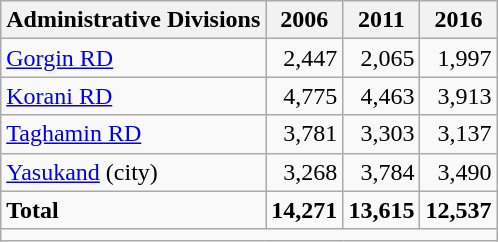<table class="wikitable">
<tr>
<th>Administrative Divisions</th>
<th>2006</th>
<th>2011</th>
<th>2016</th>
</tr>
<tr>
<td><a href='#'>Gorgin RD</a></td>
<td style="text-align: right;">2,447</td>
<td style="text-align: right;">2,065</td>
<td style="text-align: right;">1,997</td>
</tr>
<tr>
<td><a href='#'>Korani RD</a></td>
<td style="text-align: right;">4,775</td>
<td style="text-align: right;">4,463</td>
<td style="text-align: right;">3,913</td>
</tr>
<tr>
<td><a href='#'>Taghamin RD</a></td>
<td style="text-align: right;">3,781</td>
<td style="text-align: right;">3,303</td>
<td style="text-align: right;">3,137</td>
</tr>
<tr>
<td><a href='#'>Yasukand</a> (city)</td>
<td style="text-align: right;">3,268</td>
<td style="text-align: right;">3,784</td>
<td style="text-align: right;">3,490</td>
</tr>
<tr>
<td><strong>Total</strong></td>
<td style="text-align: right;"><strong>14,271</strong></td>
<td style="text-align: right;"><strong>13,615</strong></td>
<td style="text-align: right;"><strong>12,537</strong></td>
</tr>
<tr>
<td colspan=4></td>
</tr>
</table>
